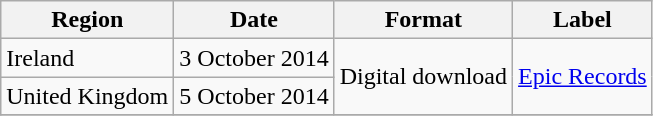<table class="wikitable sortable">
<tr>
<th>Region</th>
<th>Date</th>
<th>Format</th>
<th>Label</th>
</tr>
<tr>
<td>Ireland</td>
<td>3 October 2014</td>
<td rowspan="2">Digital download</td>
<td rowspan="2"><a href='#'>Epic Records</a></td>
</tr>
<tr>
<td>United Kingdom</td>
<td>5 October 2014</td>
</tr>
<tr>
</tr>
</table>
